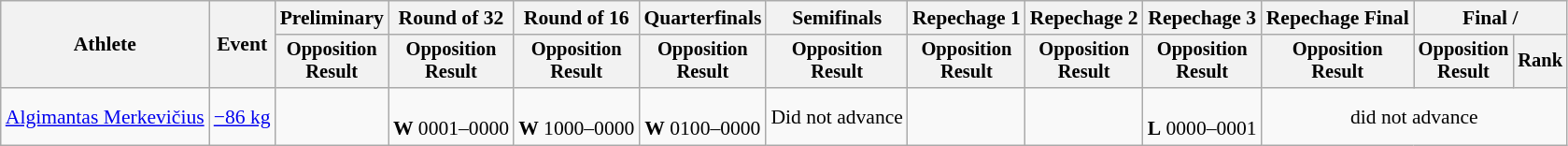<table class="wikitable" style="font-size:90%">
<tr>
<th rowspan="2">Athlete</th>
<th rowspan="2">Event</th>
<th>Preliminary</th>
<th>Round of 32</th>
<th>Round of 16</th>
<th>Quarterfinals</th>
<th>Semifinals</th>
<th>Repechage 1</th>
<th>Repechage 2</th>
<th>Repechage 3</th>
<th>Repechage Final</th>
<th colspan=2>Final / </th>
</tr>
<tr style="font-size:95%">
<th>Opposition<br>Result</th>
<th>Opposition<br>Result</th>
<th>Opposition<br>Result</th>
<th>Opposition<br>Result</th>
<th>Opposition<br>Result</th>
<th>Opposition<br>Result</th>
<th>Opposition<br>Result</th>
<th>Opposition<br>Result</th>
<th>Opposition<br>Result</th>
<th>Opposition<br>Result</th>
<th>Rank</th>
</tr>
<tr align=center>
<td align=left><a href='#'>Algimantas Merkevičius</a></td>
<td align=left><a href='#'>−86 kg</a></td>
<td></td>
<td><br><strong>W</strong> 0001–0000</td>
<td><br><strong>W</strong> 1000–0000</td>
<td><br><strong>W</strong> 0100–0000</td>
<td>Did not advance</td>
<td></td>
<td></td>
<td><br><strong>L</strong> 0000–0001</td>
<td colspan=4>did not advance</td>
</tr>
</table>
